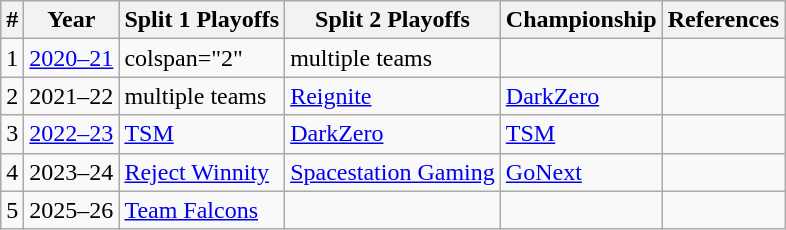<table class="wikitable sortable sticky-header">
<tr>
<th>#</th>
<th>Year</th>
<th>Split 1 Playoffs</th>
<th>Split 2 Playoffs</th>
<th>Championship</th>
<th class="unsortable">References</th>
</tr>
<tr>
<td>1</td>
<td><a href='#'>2020–21</a></td>
<td>colspan="2" </td>
<td>multiple teams</td>
<td></td>
</tr>
<tr>
<td>2</td>
<td>2021–22</td>
<td>multiple teams</td>
<td><a href='#'>Reignite</a></td>
<td><a href='#'>DarkZero</a></td>
<td></td>
</tr>
<tr>
<td>3</td>
<td><a href='#'>2022–23</a></td>
<td><a href='#'>TSM</a></td>
<td><a href='#'>DarkZero</a></td>
<td><a href='#'>TSM</a></td>
<td></td>
</tr>
<tr>
<td>4</td>
<td>2023–24</td>
<td><a href='#'>Reject Winnity</a></td>
<td><a href='#'>Spacestation Gaming</a></td>
<td><a href='#'>GoNext</a></td>
<td></td>
</tr>
<tr>
<td>5</td>
<td>2025–26</td>
<td><a href='#'>Team Falcons</a></td>
<td></td>
<td></td>
<td></td>
</tr>
</table>
